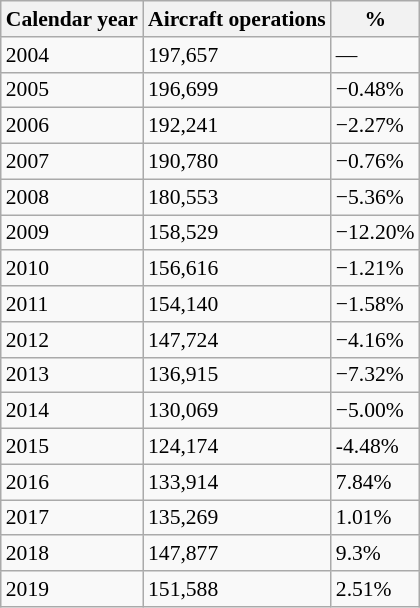<table class="wikitable sortable" style="font-size: 90%;">
<tr>
<th>Calendar year</th>
<th>Aircraft operations</th>
<th>%</th>
</tr>
<tr>
<td>2004</td>
<td>197,657</td>
<td>—</td>
</tr>
<tr>
<td>2005</td>
<td>196,699</td>
<td>−0.48%</td>
</tr>
<tr>
<td>2006</td>
<td>192,241</td>
<td>−2.27%</td>
</tr>
<tr>
<td>2007</td>
<td>190,780</td>
<td>−0.76%</td>
</tr>
<tr>
<td>2008</td>
<td>180,553</td>
<td>−5.36%</td>
</tr>
<tr>
<td>2009</td>
<td>158,529</td>
<td>−12.20%</td>
</tr>
<tr>
<td>2010</td>
<td>156,616</td>
<td>−1.21%</td>
</tr>
<tr>
<td>2011</td>
<td>154,140</td>
<td>−1.58%</td>
</tr>
<tr>
<td>2012</td>
<td>147,724</td>
<td>−4.16%</td>
</tr>
<tr>
<td>2013</td>
<td>136,915</td>
<td>−7.32%</td>
</tr>
<tr>
<td>2014</td>
<td>130,069</td>
<td>−5.00%</td>
</tr>
<tr>
<td>2015</td>
<td>124,174</td>
<td>-4.48%</td>
</tr>
<tr>
<td>2016</td>
<td>133,914</td>
<td>7.84%</td>
</tr>
<tr>
<td>2017</td>
<td>135,269</td>
<td>1.01%</td>
</tr>
<tr>
<td>2018</td>
<td>147,877</td>
<td>9.3%</td>
</tr>
<tr>
<td>2019</td>
<td>151,588</td>
<td>2.51%</td>
</tr>
</table>
